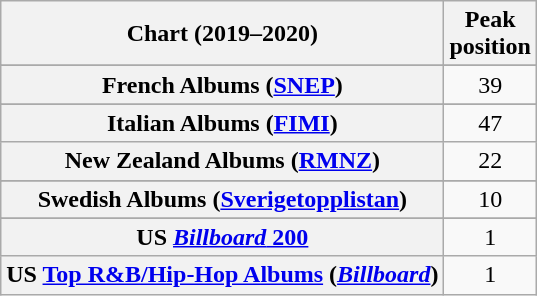<table class="wikitable sortable plainrowheaders" style="text-align:center">
<tr>
<th scope="col">Chart (2019–2020)</th>
<th scope="col">Peak<br>position</th>
</tr>
<tr>
</tr>
<tr>
</tr>
<tr>
</tr>
<tr>
</tr>
<tr>
</tr>
<tr>
</tr>
<tr>
</tr>
<tr>
<th scope="row">French Albums (<a href='#'>SNEP</a>)</th>
<td>39</td>
</tr>
<tr>
</tr>
<tr>
<th scope="row">Italian Albums (<a href='#'>FIMI</a>)</th>
<td>47</td>
</tr>
<tr>
<th scope="row">New Zealand Albums (<a href='#'>RMNZ</a>)</th>
<td>22</td>
</tr>
<tr>
</tr>
<tr>
<th scope="row">Swedish Albums (<a href='#'>Sverigetopplistan</a>)</th>
<td>10</td>
</tr>
<tr>
</tr>
<tr>
</tr>
<tr>
<th scope="row">US <a href='#'><em>Billboard</em> 200</a></th>
<td>1</td>
</tr>
<tr>
<th scope="row">US <a href='#'>Top R&B/Hip-Hop Albums</a> (<em><a href='#'>Billboard</a></em>)</th>
<td>1</td>
</tr>
</table>
